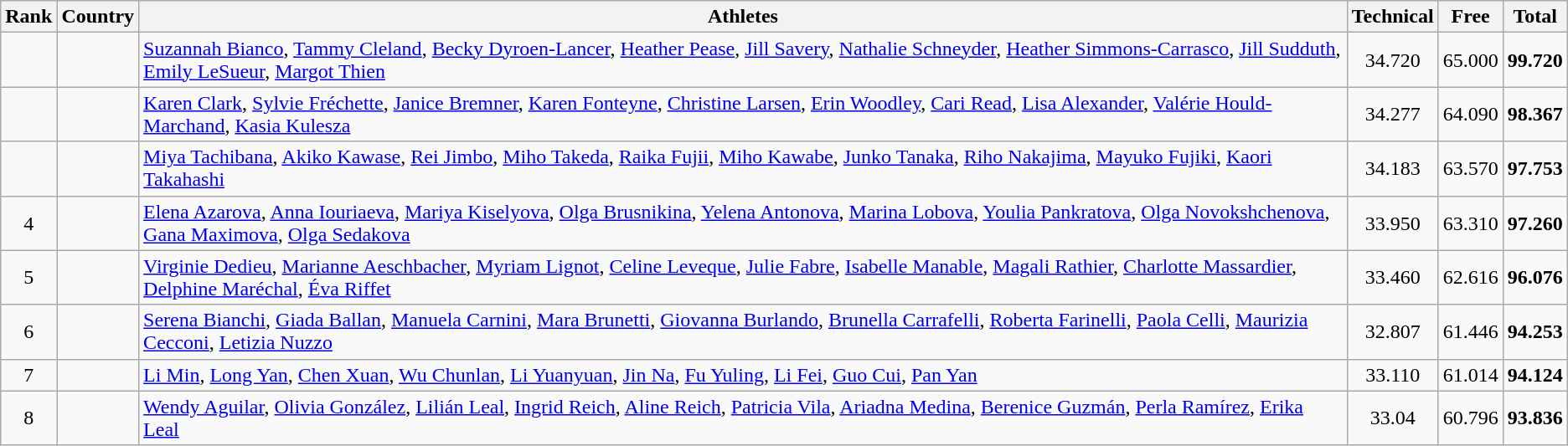<table class="wikitable sortable" style="text-align:center">
<tr>
<th>Rank</th>
<th>Country</th>
<th>Athletes</th>
<th>Technical</th>
<th>Free</th>
<th>Total</th>
</tr>
<tr>
<td></td>
<td align=left></td>
<td align=left><a href='#'>Suzannah Bianco</a>, <a href='#'>Tammy Cleland</a>, <a href='#'>Becky Dyroen-Lancer</a>, <a href='#'>Heather Pease</a>, <a href='#'>Jill Savery</a>, <a href='#'>Nathalie Schneyder</a>, <a href='#'>Heather Simmons-Carrasco</a>, <a href='#'>Jill Sudduth</a>, <a href='#'>Emily LeSueur</a>, <a href='#'>Margot Thien</a></td>
<td>34.720</td>
<td>65.000</td>
<td><strong>99.720</strong></td>
</tr>
<tr>
<td></td>
<td align=left></td>
<td align=left><a href='#'>Karen Clark</a>, <a href='#'>Sylvie Fréchette</a>, <a href='#'>Janice Bremner</a>, <a href='#'>Karen Fonteyne</a>, <a href='#'>Christine Larsen</a>, <a href='#'>Erin Woodley</a>, <a href='#'>Cari Read</a>, <a href='#'>Lisa Alexander</a>, <a href='#'>Valérie Hould-Marchand</a>, <a href='#'>Kasia Kulesza</a></td>
<td>34.277</td>
<td>64.090</td>
<td><strong>98.367</strong></td>
</tr>
<tr>
<td></td>
<td align=left></td>
<td align=left><a href='#'>Miya Tachibana</a>, <a href='#'>Akiko Kawase</a>, <a href='#'>Rei Jimbo</a>, <a href='#'>Miho Takeda</a>, <a href='#'>Raika Fujii</a>, <a href='#'>Miho Kawabe</a>, <a href='#'>Junko Tanaka</a>, <a href='#'>Riho Nakajima</a>, <a href='#'>Mayuko Fujiki</a>, <a href='#'>Kaori Takahashi</a></td>
<td>34.183</td>
<td>63.570</td>
<td><strong>97.753</strong></td>
</tr>
<tr>
<td>4</td>
<td align=left></td>
<td align=left><a href='#'>Elena Azarova</a>, <a href='#'>Anna Iouriaeva</a>, <a href='#'>Mariya Kiselyova</a>, <a href='#'>Olga Brusnikina</a>, <a href='#'>Yelena Antonova</a>, <a href='#'>Marina Lobova</a>, <a href='#'>Youlia Pankratova</a>, <a href='#'>Olga Novokshchenova</a>, <a href='#'>Gana Maximova</a>, <a href='#'>Olga Sedakova</a></td>
<td>33.950</td>
<td>63.310</td>
<td><strong>97.260</strong></td>
</tr>
<tr>
<td>5</td>
<td align=left></td>
<td align=left><a href='#'>Virginie Dedieu</a>, <a href='#'>Marianne Aeschbacher</a>, <a href='#'>Myriam Lignot</a>, <a href='#'>Celine Leveque</a>, <a href='#'>Julie Fabre</a>, <a href='#'>Isabelle Manable</a>, <a href='#'>Magali Rathier</a>, <a href='#'>Charlotte Massardier</a>, <a href='#'>Delphine Maréchal</a>, <a href='#'>Éva Riffet</a></td>
<td>33.460</td>
<td>62.616</td>
<td><strong>96.076</strong></td>
</tr>
<tr>
<td>6</td>
<td align=left></td>
<td align=left><a href='#'>Serena Bianchi</a>, <a href='#'>Giada Ballan</a>, <a href='#'>Manuela Carnini</a>, <a href='#'>Mara Brunetti</a>, <a href='#'>Giovanna Burlando</a>, <a href='#'>Brunella Carrafelli</a>, <a href='#'>Roberta Farinelli</a>, <a href='#'>Paola Celli</a>, <a href='#'>Maurizia Cecconi</a>, <a href='#'>Letizia Nuzzo</a></td>
<td>32.807</td>
<td>61.446</td>
<td><strong>94.253</strong></td>
</tr>
<tr>
<td>7</td>
<td align=left></td>
<td align=left><a href='#'>Li Min</a>, <a href='#'>Long Yan</a>, <a href='#'>Chen Xuan</a>, <a href='#'>Wu Chunlan</a>, <a href='#'>Li Yuanyuan</a>, <a href='#'>Jin Na</a>, <a href='#'>Fu Yuling</a>, <a href='#'>Li Fei</a>, <a href='#'>Guo Cui</a>, <a href='#'>Pan Yan</a></td>
<td>33.110</td>
<td>61.014</td>
<td><strong>94.124</strong></td>
</tr>
<tr>
<td>8</td>
<td align=left></td>
<td align=left><a href='#'>Wendy Aguilar</a>, <a href='#'>Olivia González</a>, <a href='#'>Lilián Leal</a>, <a href='#'>Ingrid Reich</a>, <a href='#'>Aline Reich</a>, <a href='#'>Patricia Vila</a>, <a href='#'>Ariadna Medina</a>, <a href='#'>Berenice Guzmán</a>, <a href='#'>Perla Ramírez</a>, <a href='#'>Erika Leal</a></td>
<td>33.04</td>
<td>60.796</td>
<td><strong>93.836</strong></td>
</tr>
</table>
